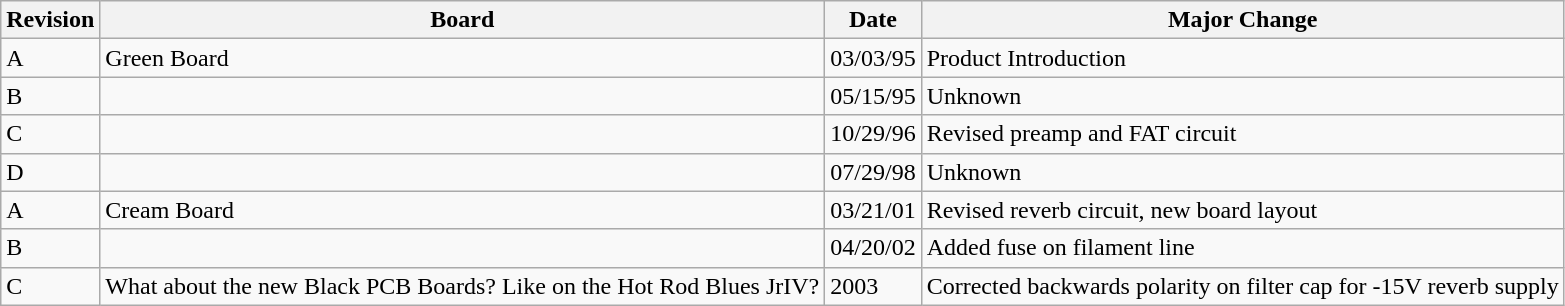<table class="wikitable">
<tr>
<th>Revision</th>
<th>Board</th>
<th>Date</th>
<th>Major Change</th>
</tr>
<tr>
<td>A</td>
<td>Green Board</td>
<td>03/03/95</td>
<td>Product Introduction</td>
</tr>
<tr>
<td>B</td>
<td></td>
<td>05/15/95</td>
<td>Unknown</td>
</tr>
<tr>
<td>C</td>
<td></td>
<td>10/29/96</td>
<td>Revised preamp and FAT circuit</td>
</tr>
<tr>
<td>D</td>
<td></td>
<td>07/29/98</td>
<td>Unknown</td>
</tr>
<tr>
<td>A</td>
<td>Cream Board</td>
<td>03/21/01</td>
<td>Revised reverb circuit, new board layout</td>
</tr>
<tr>
<td>B</td>
<td></td>
<td>04/20/02</td>
<td>Added fuse on filament line</td>
</tr>
<tr>
<td>C</td>
<td>What about the new Black PCB Boards? Like on the Hot Rod Blues JrIV?</td>
<td>2003</td>
<td>Corrected backwards polarity on filter cap for -15V reverb supply</td>
</tr>
</table>
